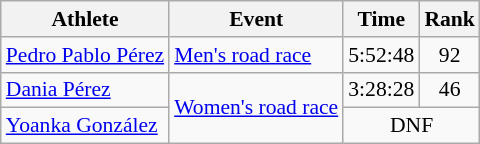<table class=wikitable style="font-size:90%">
<tr>
<th>Athlete</th>
<th>Event</th>
<th>Time</th>
<th>Rank</th>
</tr>
<tr align=center>
<td align=left><a href='#'>Pedro Pablo Pérez</a></td>
<td align=left><a href='#'>Men's road race</a></td>
<td>5:52:48</td>
<td>92</td>
</tr>
<tr align=center>
<td align=left><a href='#'>Dania Pérez</a></td>
<td align=left rowspan=2><a href='#'>Women's road race</a></td>
<td>3:28:28</td>
<td>46</td>
</tr>
<tr align=center>
<td align=left><a href='#'>Yoanka González</a></td>
<td colspan=2>DNF</td>
</tr>
</table>
